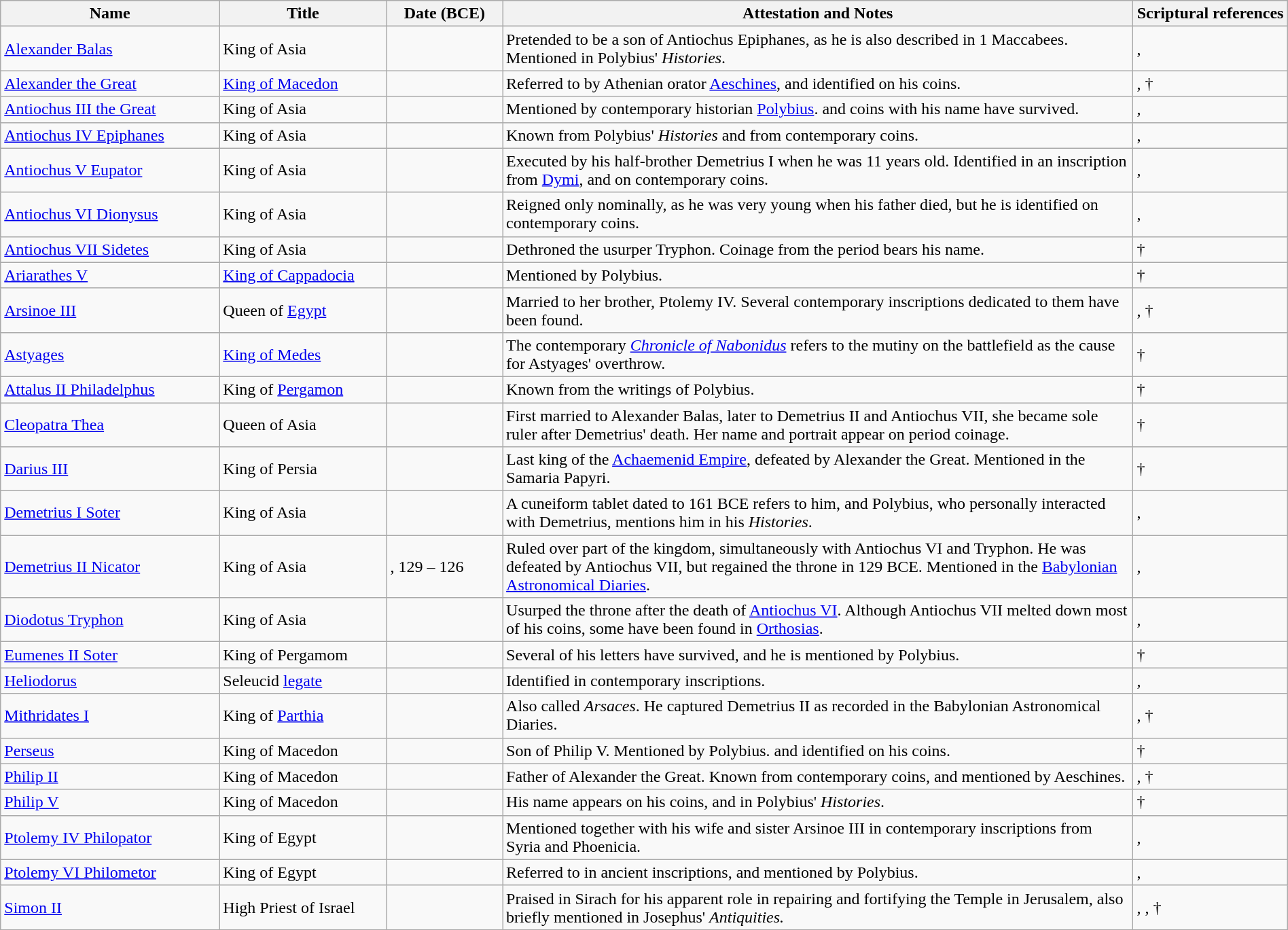<table class="wikitable sortable" width="100%">
<tr>
<th width="17%" scope=col>Name</th>
<th width="13%" scope=col>Title</th>
<th width="9%" scope=col>Date (BCE)</th>
<th scope=col class="unsortable">Attestation and Notes</th>
<th width="12%" scope=col class="unsortable">Scriptural references</th>
</tr>
<tr>
<td><a href='#'>Alexander Balas</a></td>
<td>King of Asia</td>
<td></td>
<td>Pretended to be a son of Antiochus Epiphanes, as he is also described in 1 Maccabees. Mentioned in Polybius' <em>Histories</em>.</td>
<td>, </td>
</tr>
<tr>
<td><a href='#'>Alexander the Great</a></td>
<td><a href='#'>King of Macedon</a></td>
<td></td>
<td>Referred to by Athenian orator <a href='#'>Aeschines</a>, and identified on his coins.</td>
<td>,  †</td>
</tr>
<tr>
<td><a href='#'>Antiochus III the Great</a></td>
<td>King of Asia</td>
<td></td>
<td>Mentioned by contemporary historian <a href='#'>Polybius</a>. and coins with his name have survived.</td>
<td>, </td>
</tr>
<tr>
<td><a href='#'>Antiochus IV Epiphanes</a></td>
<td>King of Asia</td>
<td></td>
<td>Known from Polybius' <em>Histories</em> and from contemporary coins.</td>
<td>, </td>
</tr>
<tr>
<td><a href='#'>Antiochus V Eupator</a></td>
<td>King of Asia</td>
<td></td>
<td>Executed by his half-brother Demetrius I when he was 11 years old. Identified in an inscription from <a href='#'>Dymi</a>, and on contemporary coins.</td>
<td>, </td>
</tr>
<tr>
<td><a href='#'>Antiochus VI Dionysus</a></td>
<td>King of Asia</td>
<td></td>
<td>Reigned only nominally, as he was very young when his father died, but he is identified on contemporary coins.</td>
<td>, </td>
</tr>
<tr>
<td><a href='#'>Antiochus VII Sidetes</a></td>
<td>King of Asia</td>
<td></td>
<td>Dethroned the usurper Tryphon. Coinage from the period bears his name.</td>
<td>†</td>
</tr>
<tr>
<td><a href='#'>Ariarathes V</a></td>
<td><a href='#'>King of Cappadocia</a></td>
<td></td>
<td>Mentioned by Polybius.</td>
<td>†</td>
</tr>
<tr>
<td><a href='#'>Arsinoe III</a></td>
<td>Queen of <a href='#'>Egypt</a></td>
<td></td>
<td>Married to her brother, Ptolemy IV. Several contemporary inscriptions dedicated to them have been found.</td>
<td>, †</td>
</tr>
<tr>
<td><a href='#'>Astyages</a></td>
<td><a href='#'>King of Medes</a></td>
<td></td>
<td>The contemporary <em><a href='#'>Chronicle of Nabonidus</a></em> refers to the mutiny on the battlefield as the cause for Astyages' overthrow.</td>
<td>†</td>
</tr>
<tr>
<td><a href='#'>Attalus II Philadelphus</a></td>
<td>King of <a href='#'>Pergamon</a></td>
<td></td>
<td>Known from the writings of Polybius.</td>
<td>†</td>
</tr>
<tr>
<td><a href='#'>Cleopatra Thea</a></td>
<td>Queen of Asia</td>
<td></td>
<td>First married to Alexander Balas, later to Demetrius II and Antiochus VII, she became sole ruler after Demetrius' death. Her name and portrait appear on period coinage.</td>
<td>†</td>
</tr>
<tr>
<td><a href='#'>Darius III</a></td>
<td>King of Persia</td>
<td></td>
<td>Last king of the <a href='#'>Achaemenid Empire</a>, defeated by Alexander the Great. Mentioned in the Samaria Papyri.</td>
<td>†</td>
</tr>
<tr>
<td><a href='#'>Demetrius I Soter</a></td>
<td>King of Asia</td>
<td></td>
<td>A cuneiform tablet dated to 161 BCE refers to him, and Polybius, who personally interacted with Demetrius, mentions him in his <em>Histories</em>.</td>
<td>, </td>
</tr>
<tr>
<td><a href='#'>Demetrius II Nicator</a></td>
<td>King of Asia</td>
<td>, 129 – 126</td>
<td>Ruled over part of the kingdom, simultaneously with Antiochus VI and Tryphon. He was defeated by Antiochus VII, but regained the throne in 129 BCE. Mentioned in the <a href='#'>Babylonian Astronomical Diaries</a>.</td>
<td>, </td>
</tr>
<tr>
<td><a href='#'>Diodotus Tryphon</a></td>
<td>King of Asia</td>
<td></td>
<td>Usurped the throne after the death of <a href='#'>Antiochus VI</a>. Although Antiochus VII melted down most of his coins, some have been found in <a href='#'>Orthosias</a>.</td>
<td>, </td>
</tr>
<tr>
<td><a href='#'>Eumenes II Soter</a></td>
<td>King of Pergamom</td>
<td></td>
<td>Several of his letters have survived, and he is mentioned by Polybius.</td>
<td>†</td>
</tr>
<tr>
<td><a href='#'>Heliodorus</a></td>
<td>Seleucid <a href='#'>legate</a></td>
<td></td>
<td>Identified in contemporary inscriptions.</td>
<td>, </td>
</tr>
<tr>
<td><a href='#'>Mithridates I</a></td>
<td>King of <a href='#'>Parthia</a></td>
<td></td>
<td>Also called <em>Arsaces</em>. He captured Demetrius II as recorded in the Babylonian Astronomical Diaries.</td>
<td>, †</td>
</tr>
<tr>
<td><a href='#'>Perseus</a></td>
<td>King of Macedon</td>
<td></td>
<td>Son of Philip V. Mentioned by Polybius. and identified on his coins.</td>
<td>†</td>
</tr>
<tr>
<td><a href='#'>Philip II</a></td>
<td>King of Macedon</td>
<td></td>
<td>Father of Alexander the Great. Known from contemporary coins, and mentioned by Aeschines.</td>
<td>, †</td>
</tr>
<tr>
<td><a href='#'>Philip V</a></td>
<td>King of Macedon</td>
<td></td>
<td>His name appears on his coins, and in Polybius' <em>Histories</em>.</td>
<td>†</td>
</tr>
<tr>
<td><a href='#'>Ptolemy IV Philopator</a></td>
<td>King of Egypt</td>
<td></td>
<td>Mentioned together with his wife and sister Arsinoe III in contemporary inscriptions from Syria and Phoenicia.</td>
<td>, </td>
</tr>
<tr>
<td><a href='#'>Ptolemy VI Philometor</a></td>
<td>King of Egypt</td>
<td></td>
<td>Referred to in ancient inscriptions, and mentioned by Polybius.</td>
<td>, </td>
</tr>
<tr>
<td><a href='#'>Simon II</a></td>
<td>High Priest of Israel</td>
<td></td>
<td>Praised in Sirach for his apparent role in repairing and fortifying the Temple in Jerusalem, also briefly mentioned in Josephus' <em>Antiquities.</em></td>
<td>, ,  †</td>
</tr>
</table>
